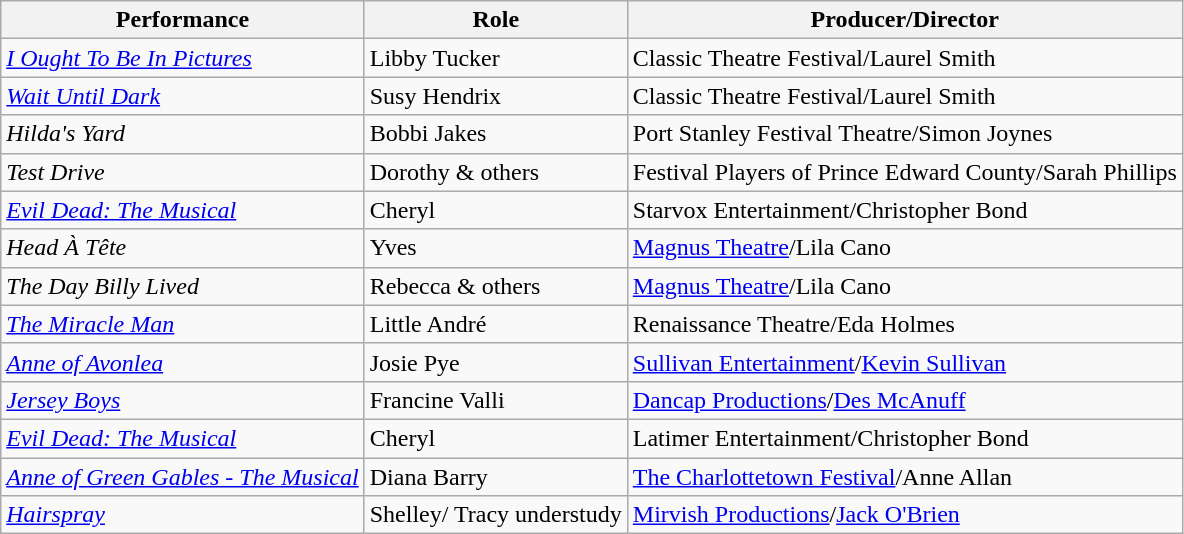<table class="wikitable">
<tr>
<th>Performance</th>
<th>Role</th>
<th>Producer/Director</th>
</tr>
<tr>
<td><em><a href='#'>I Ought To Be In Pictures</a></em></td>
<td>Libby Tucker</td>
<td>Classic Theatre Festival/Laurel Smith</td>
</tr>
<tr>
<td><em><a href='#'>Wait Until Dark</a></em></td>
<td>Susy Hendrix</td>
<td>Classic Theatre Festival/Laurel Smith</td>
</tr>
<tr>
<td><em>Hilda's Yard</em></td>
<td>Bobbi Jakes</td>
<td>Port Stanley Festival Theatre/Simon Joynes</td>
</tr>
<tr>
<td><em>Test Drive</em></td>
<td>Dorothy & others</td>
<td>Festival Players of Prince Edward County/Sarah Phillips</td>
</tr>
<tr>
<td><em><a href='#'>Evil Dead: The Musical</a></em></td>
<td>Cheryl</td>
<td>Starvox Entertainment/Christopher Bond</td>
</tr>
<tr>
<td><em>Head À Tête</em></td>
<td>Yves</td>
<td><a href='#'>Magnus Theatre</a>/Lila Cano</td>
</tr>
<tr>
<td><em>The Day Billy Lived</em></td>
<td>Rebecca & others</td>
<td><a href='#'>Magnus Theatre</a>/Lila Cano</td>
</tr>
<tr>
<td><em><a href='#'>The Miracle Man</a></em></td>
<td>Little André</td>
<td>Renaissance Theatre/Eda Holmes</td>
</tr>
<tr>
<td><em><a href='#'>Anne of Avonlea</a></em></td>
<td>Josie Pye</td>
<td><a href='#'>Sullivan Entertainment</a>/<a href='#'>Kevin Sullivan</a></td>
</tr>
<tr>
<td><em><a href='#'>Jersey Boys</a></em></td>
<td>Francine Valli</td>
<td><a href='#'>Dancap Productions</a>/<a href='#'>Des McAnuff</a></td>
</tr>
<tr>
<td><em><a href='#'>Evil Dead: The Musical</a></em></td>
<td>Cheryl</td>
<td>Latimer Entertainment/Christopher Bond</td>
</tr>
<tr>
<td><em><a href='#'>Anne of Green Gables - The Musical</a></em></td>
<td>Diana Barry</td>
<td><a href='#'>The Charlottetown Festival</a>/Anne Allan</td>
</tr>
<tr>
<td><em><a href='#'>Hairspray</a></em></td>
<td>Shelley/ Tracy understudy</td>
<td><a href='#'>Mirvish Productions</a>/<a href='#'>Jack O'Brien</a></td>
</tr>
</table>
